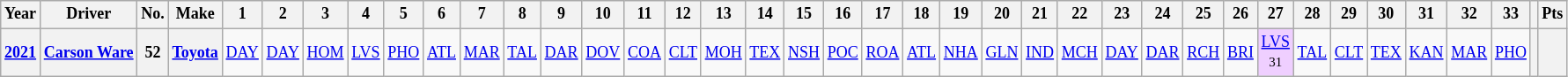<table class="wikitable" style="text-align:center; font-size:75%">
<tr>
<th>Year</th>
<th>Driver</th>
<th>No.</th>
<th>Make</th>
<th>1</th>
<th>2</th>
<th>3</th>
<th>4</th>
<th>5</th>
<th>6</th>
<th>7</th>
<th>8</th>
<th>9</th>
<th>10</th>
<th>11</th>
<th>12</th>
<th>13</th>
<th>14</th>
<th>15</th>
<th>16</th>
<th>17</th>
<th>18</th>
<th>19</th>
<th>20</th>
<th>21</th>
<th>22</th>
<th>23</th>
<th>24</th>
<th>25</th>
<th>26</th>
<th>27</th>
<th>28</th>
<th>29</th>
<th>30</th>
<th>31</th>
<th>32</th>
<th>33</th>
<th></th>
<th>Pts</th>
</tr>
<tr>
<th><a href='#'>2021</a></th>
<th><a href='#'>Carson Ware</a></th>
<th>52</th>
<th><a href='#'>Toyota</a></th>
<td><a href='#'>DAY</a></td>
<td><a href='#'>DAY</a></td>
<td><a href='#'>HOM</a></td>
<td><a href='#'>LVS</a></td>
<td><a href='#'>PHO</a></td>
<td><a href='#'>ATL</a></td>
<td><a href='#'>MAR</a></td>
<td><a href='#'>TAL</a></td>
<td><a href='#'>DAR</a></td>
<td><a href='#'>DOV</a></td>
<td><a href='#'>COA</a></td>
<td><a href='#'>CLT</a></td>
<td><a href='#'>MOH</a></td>
<td><a href='#'>TEX</a></td>
<td><a href='#'>NSH</a></td>
<td><a href='#'>POC</a></td>
<td><a href='#'>ROA</a></td>
<td><a href='#'>ATL</a></td>
<td><a href='#'>NHA</a></td>
<td><a href='#'>GLN</a></td>
<td><a href='#'>IND</a></td>
<td><a href='#'>MCH</a></td>
<td><a href='#'>DAY</a></td>
<td><a href='#'>DAR</a></td>
<td><a href='#'>RCH</a></td>
<td><a href='#'>BRI</a></td>
<td style="background:#EFCFFF;"><a href='#'>LVS</a><br><small>31</small></td>
<td><a href='#'>TAL</a></td>
<td><a href='#'>CLT</a></td>
<td><a href='#'>TEX</a></td>
<td><a href='#'>KAN</a></td>
<td><a href='#'>MAR</a></td>
<td><a href='#'>PHO</a></td>
<th></th>
<th></th>
</tr>
</table>
